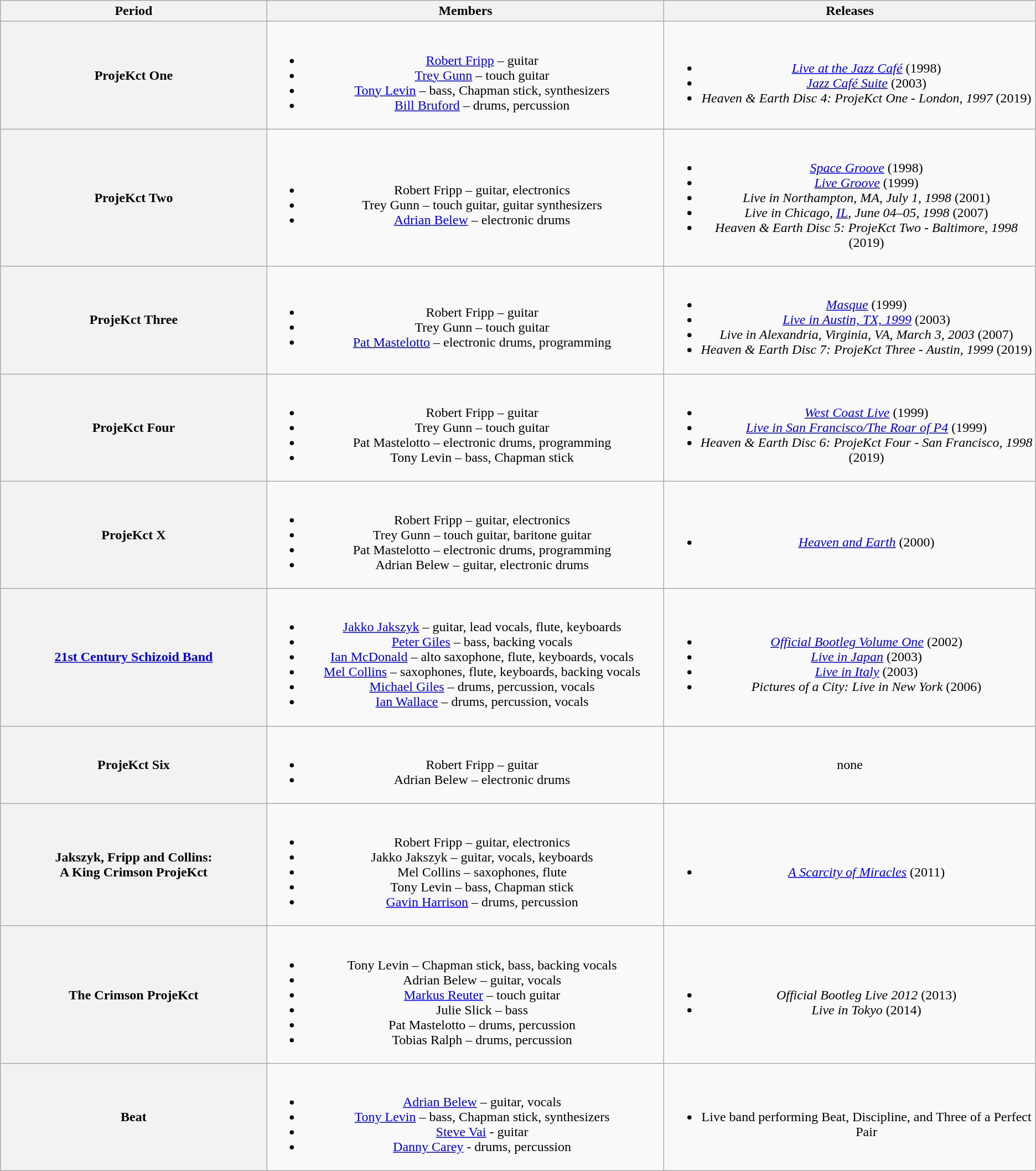<table class="wikitable plainrowheaders" style="text-align:center;">
<tr>
<th scope="col" style="width:20em;">Period</th>
<th scope="col" style="width:30em;">Members</th>
<th scope="col" style="width:28em;">Releases</th>
</tr>
<tr>
<th scope="col">ProjeKct One<br></th>
<td><br><ul><li><a href='#'>Robert Fripp</a> – guitar</li><li><a href='#'>Trey Gunn</a> – touch guitar</li><li><a href='#'>Tony Levin</a> – bass, Chapman stick, synthesizers</li><li><a href='#'>Bill Bruford</a> – drums, percussion</li></ul></td>
<td><br><ul><li><em><a href='#'>Live at the Jazz Café</a></em> (1998)</li><li><em><a href='#'>Jazz Café Suite</a></em> (2003)</li><li><em>Heaven & Earth Disc 4: ProjeKct One - London, 1997</em> (2019)</li></ul></td>
</tr>
<tr>
<th scope="col">ProjeKct Two<br></th>
<td><br><ul><li>Robert Fripp – guitar, electronics</li><li>Trey Gunn – touch guitar, guitar synthesizers</li><li><a href='#'>Adrian Belew</a> – electronic drums</li></ul></td>
<td><br><ul><li><em><a href='#'>Space Groove</a></em> (1998)</li><li><em><a href='#'>Live Groove</a></em> (1999)</li><li><em>Live in Northampton, MA, July 1, 1998</em> (2001)</li><li><em>Live in Chicago, <a href='#'>IL</a>, June 04–05, 1998</em> (2007)</li><li><em>Heaven & Earth Disc 5: ProjeKct Two - Baltimore, 1998</em> (2019)</li></ul></td>
</tr>
<tr>
<th scope="col">ProjeKct Three<br></th>
<td><br><ul><li>Robert Fripp – guitar</li><li>Trey Gunn – touch guitar</li><li><a href='#'>Pat Mastelotto</a> – electronic drums, programming</li></ul></td>
<td><br><ul><li><em><a href='#'>Masque</a></em> (1999)</li><li><em><a href='#'>Live in Austin, TX, 1999</a></em> (2003)</li><li><em>Live in Alexandria, Virginia, VA, March 3, 2003</em> (2007)</li><li><em>Heaven & Earth Disc 7: ProjeKct Three - Austin, 1999</em> (2019)</li></ul></td>
</tr>
<tr>
<th scope="col">ProjeKct Four<br></th>
<td><br><ul><li>Robert Fripp – guitar</li><li>Trey Gunn – touch guitar</li><li>Pat Mastelotto – electronic drums, programming</li><li>Tony Levin – bass, Chapman stick</li></ul></td>
<td><br><ul><li><em><a href='#'>West Coast Live</a></em> (1999)</li><li><em><a href='#'>Live in San Francisco/The Roar of P4</a></em> (1999)</li><li><em>Heaven & Earth Disc 6: ProjeKct Four - San Francisco, 1998</em> (2019)</li></ul></td>
</tr>
<tr>
<th scope="col">ProjeKct X<br></th>
<td><br><ul><li>Robert Fripp – guitar, electronics</li><li>Trey Gunn – touch guitar, baritone guitar</li><li>Pat Mastelotto – electronic drums, programming</li><li>Adrian Belew – guitar, electronic drums</li></ul></td>
<td><br><ul><li><em><a href='#'>Heaven and Earth</a></em> (2000)</li></ul></td>
</tr>
<tr>
<th scope="col"><a href='#'>21st Century Schizoid Band</a><br></th>
<td><br><ul><li><a href='#'>Jakko Jakszyk</a> – guitar, lead vocals, flute, keyboards</li><li><a href='#'>Peter Giles</a> – bass, backing vocals</li><li><a href='#'>Ian McDonald</a> – alto saxophone, flute, keyboards, vocals</li><li><a href='#'>Mel Collins</a> – saxophones, flute, keyboards, backing vocals</li><li><a href='#'>Michael Giles</a> – drums, percussion, vocals </li><li><a href='#'>Ian Wallace</a> – drums, percussion, vocals </li></ul></td>
<td><br><ul><li><em><a href='#'>Official Bootleg Volume One</a></em> (2002)</li><li><em><a href='#'>Live in Japan</a></em> (2003)</li><li><em><a href='#'>Live in Italy</a></em> (2003)</li><li><em>Pictures of a City: Live in New York</em> (2006)</li></ul></td>
</tr>
<tr>
<th scope="col">ProjeKct Six<br></th>
<td><br><ul><li>Robert Fripp – guitar</li><li>Adrian Belew – electronic drums</li></ul></td>
<td>none </td>
</tr>
<tr>
<th scope="col">Jakszyk, Fripp and Collins:<br>A King Crimson ProjeKct<br></th>
<td><br><ul><li>Robert Fripp – guitar, electronics</li><li>Jakko Jakszyk – guitar, vocals, keyboards</li><li>Mel Collins – saxophones, flute</li><li>Tony Levin – bass, Chapman stick</li><li><a href='#'>Gavin Harrison</a> – drums, percussion</li></ul></td>
<td><br><ul><li><em><a href='#'>A Scarcity of Miracles</a></em> (2011)</li></ul></td>
</tr>
<tr>
<th scope="col">The Crimson ProjeKct<br></th>
<td><br><ul><li>Tony Levin – Chapman stick, bass, backing vocals</li><li>Adrian Belew – guitar, vocals</li><li><a href='#'>Markus Reuter</a> – touch guitar</li><li>Julie Slick – bass</li><li>Pat Mastelotto – drums, percussion</li><li>Tobias Ralph – drums, percussion</li></ul></td>
<td><br><ul><li><em>Official Bootleg Live 2012</em> (2013)</li><li><em>Live in Tokyo</em> (2014)</li></ul></td>
</tr>
<tr>
<th scope="col">Beat<br></th>
<td><br><ul><li><a href='#'>Adrian Belew</a> – guitar, vocals</li><li><a href='#'>Tony Levin</a> – bass, Chapman stick, synthesizers</li><li><a href='#'>Steve Vai</a> - guitar</li><li><a href='#'>Danny Carey</a> - drums, percussion</li></ul></td>
<td><br><ul><li>Live band performing Beat, Discipline, and Three of a Perfect Pair </li></ul></td>
</tr>
</table>
